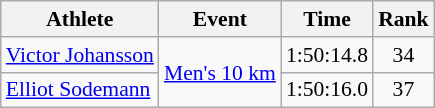<table class="wikitable" style="font-size:90%;">
<tr>
<th>Athlete</th>
<th>Event</th>
<th>Time</th>
<th>Rank</th>
</tr>
<tr align=center>
<td align=left><a href='#'>Victor Johansson</a></td>
<td align=left rowspan=2><a href='#'>Men's 10 km</a></td>
<td>1:50:14.8</td>
<td>34</td>
</tr>
<tr align=center>
<td align=left><a href='#'>Elliot Sodemann</a></td>
<td>1:50:16.0</td>
<td>37</td>
</tr>
</table>
